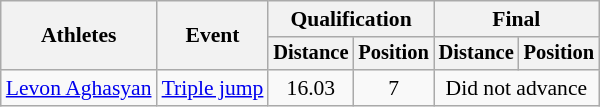<table class=wikitable style="font-size:90%">
<tr>
<th rowspan="2">Athletes</th>
<th rowspan="2">Event</th>
<th colspan="2">Qualification</th>
<th colspan="2">Final</th>
</tr>
<tr style="font-size:95%">
<th>Distance</th>
<th>Position</th>
<th>Distance</th>
<th>Position</th>
</tr>
<tr align=center>
<td align=left><a href='#'>Levon Aghasyan</a></td>
<td align=left><a href='#'>Triple jump</a></td>
<td>16.03</td>
<td>7</td>
<td colspan="2">Did not advance</td>
</tr>
</table>
